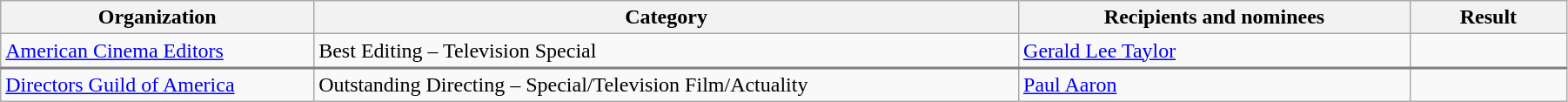<table class="wikitable" width="95%" cellpadding="5">
<tr>
<th width="20%">Organization</th>
<th width="45%">Category</th>
<th width="25%">Recipients and nominees</th>
<th width="10%">Result</th>
</tr>
<tr>
<td><a href='#'>American Cinema Editors</a></td>
<td>Best Editing – Television Special</td>
<td><a href='#'>Gerald Lee Taylor</a></td>
<td></td>
</tr>
<tr style="border-top:2px solid gray;">
<td><a href='#'>Directors Guild of America</a></td>
<td>Outstanding Directing – Special/Television Film/Actuality</td>
<td><a href='#'>Paul Aaron</a></td>
<td></td>
</tr>
</table>
